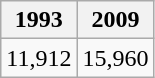<table class="wikitable" border="1">
<tr>
<th>1993</th>
<th>2009</th>
</tr>
<tr>
<td>11,912</td>
<td>15,960</td>
</tr>
</table>
